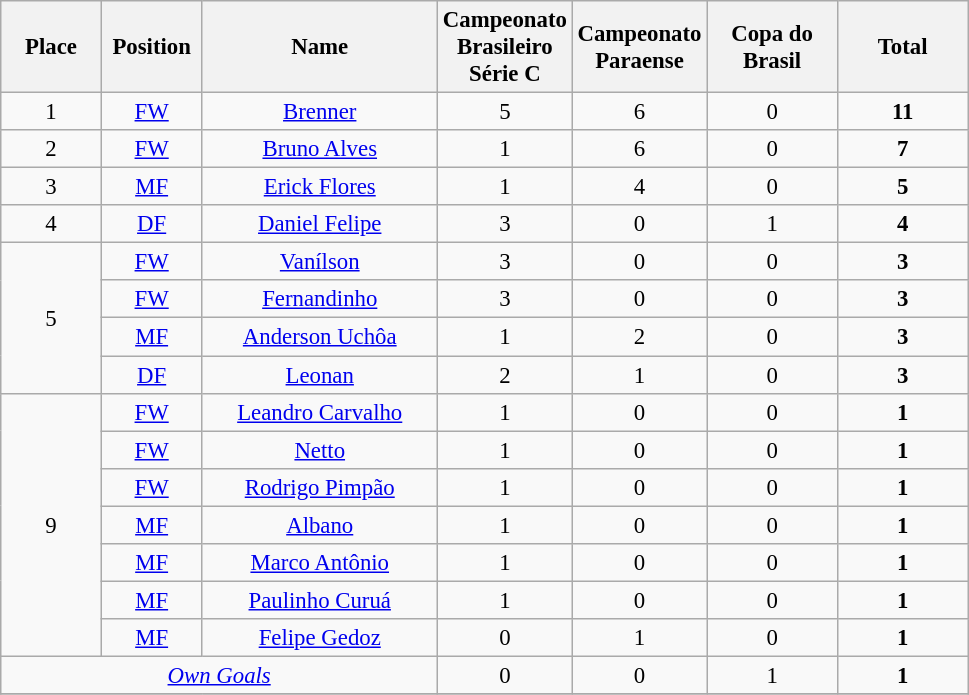<table class="wikitable" style="font-size: 95%; text-align: center;">
<tr>
<th width=60>Place</th>
<th width=60>Position</th>
<th width=150>Name</th>
<th width=80>Campeonato Brasileiro Série C</th>
<th width=80>Campeonato Paraense</th>
<th width=80>Copa do Brasil</th>
<th width=80><strong>Total</strong></th>
</tr>
<tr>
<td rowspan="1">1</td>
<td><a href='#'>FW</a></td>
<td><a href='#'>Brenner</a></td>
<td>5</td>
<td>6</td>
<td>0</td>
<td><strong>11</strong></td>
</tr>
<tr>
<td rowspan="1">2</td>
<td><a href='#'>FW</a></td>
<td><a href='#'>Bruno Alves</a></td>
<td>1</td>
<td>6</td>
<td>0</td>
<td><strong>7</strong></td>
</tr>
<tr>
<td rowspan="1">3</td>
<td><a href='#'>MF</a></td>
<td><a href='#'>Erick Flores</a></td>
<td>1</td>
<td>4</td>
<td>0</td>
<td><strong>5</strong></td>
</tr>
<tr>
<td rowspan="1">4</td>
<td><a href='#'>DF</a></td>
<td><a href='#'>Daniel Felipe</a></td>
<td>3</td>
<td>0</td>
<td>1</td>
<td><strong>4</strong></td>
</tr>
<tr>
<td rowspan="4">5</td>
<td><a href='#'>FW</a></td>
<td><a href='#'>Vanílson</a></td>
<td>3</td>
<td>0</td>
<td>0</td>
<td><strong>3</strong></td>
</tr>
<tr>
<td><a href='#'>FW</a></td>
<td><a href='#'>Fernandinho</a></td>
<td>3</td>
<td>0</td>
<td>0</td>
<td><strong>3</strong></td>
</tr>
<tr>
<td><a href='#'>MF</a></td>
<td><a href='#'>Anderson Uchôa</a></td>
<td>1</td>
<td>2</td>
<td>0</td>
<td><strong>3</strong></td>
</tr>
<tr>
<td><a href='#'>DF</a></td>
<td><a href='#'>Leonan</a></td>
<td>2</td>
<td>1</td>
<td>0</td>
<td><strong>3</strong></td>
</tr>
<tr>
<td rowspan="7">9</td>
<td><a href='#'>FW</a></td>
<td><a href='#'>Leandro Carvalho</a></td>
<td>1</td>
<td>0</td>
<td>0</td>
<td><strong>1</strong></td>
</tr>
<tr>
<td><a href='#'>FW</a></td>
<td><a href='#'>Netto</a></td>
<td>1</td>
<td>0</td>
<td>0</td>
<td><strong>1</strong></td>
</tr>
<tr>
<td><a href='#'>FW</a></td>
<td><a href='#'>Rodrigo Pimpão</a></td>
<td>1</td>
<td>0</td>
<td>0</td>
<td><strong>1</strong></td>
</tr>
<tr>
<td><a href='#'>MF</a></td>
<td><a href='#'>Albano</a></td>
<td>1</td>
<td>0</td>
<td>0</td>
<td><strong>1</strong></td>
</tr>
<tr>
<td><a href='#'>MF</a></td>
<td><a href='#'>Marco Antônio</a></td>
<td>1</td>
<td>0</td>
<td>0</td>
<td><strong>1</strong></td>
</tr>
<tr>
<td><a href='#'>MF</a></td>
<td><a href='#'>Paulinho Curuá</a></td>
<td>1</td>
<td>0</td>
<td>0</td>
<td><strong>1</strong></td>
</tr>
<tr>
<td><a href='#'>MF</a></td>
<td><a href='#'>Felipe Gedoz</a></td>
<td>0</td>
<td>1</td>
<td>0</td>
<td><strong>1</strong></td>
</tr>
<tr>
<td colspan="3"><em><a href='#'>Own Goals</a></em></td>
<td>0</td>
<td>0</td>
<td>1</td>
<td><strong>1</strong></td>
</tr>
<tr>
</tr>
</table>
